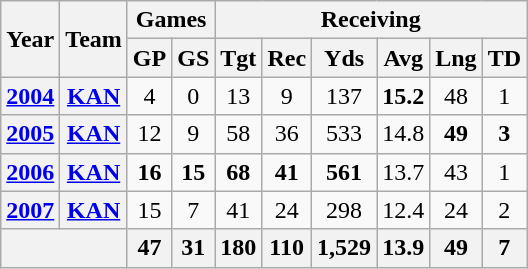<table class="wikitable" style="text-align:center">
<tr>
<th rowspan="2">Year</th>
<th rowspan="2">Team</th>
<th colspan="2">Games</th>
<th colspan="6">Receiving</th>
</tr>
<tr>
<th>GP</th>
<th>GS</th>
<th>Tgt</th>
<th>Rec</th>
<th>Yds</th>
<th>Avg</th>
<th>Lng</th>
<th>TD</th>
</tr>
<tr>
<th><a href='#'>2004</a></th>
<th><a href='#'>KAN</a></th>
<td>4</td>
<td>0</td>
<td>13</td>
<td>9</td>
<td>137</td>
<td><strong>15.2</strong></td>
<td>48</td>
<td>1</td>
</tr>
<tr>
<th><a href='#'>2005</a></th>
<th><a href='#'>KAN</a></th>
<td>12</td>
<td>9</td>
<td>58</td>
<td>36</td>
<td>533</td>
<td>14.8</td>
<td><strong>49</strong></td>
<td><strong>3</strong></td>
</tr>
<tr>
<th><a href='#'>2006</a></th>
<th><a href='#'>KAN</a></th>
<td><strong>16</strong></td>
<td><strong>15</strong></td>
<td><strong>68</strong></td>
<td><strong>41</strong></td>
<td><strong>561</strong></td>
<td>13.7</td>
<td>43</td>
<td>1</td>
</tr>
<tr>
<th><a href='#'>2007</a></th>
<th><a href='#'>KAN</a></th>
<td>15</td>
<td>7</td>
<td>41</td>
<td>24</td>
<td>298</td>
<td>12.4</td>
<td>24</td>
<td>2</td>
</tr>
<tr>
<th colspan="2"></th>
<th>47</th>
<th>31</th>
<th>180</th>
<th>110</th>
<th>1,529</th>
<th>13.9</th>
<th>49</th>
<th>7</th>
</tr>
</table>
